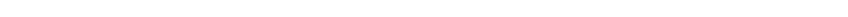<table style="width:88%; text-align:center;">
<tr style="color:white;">
<td style="background:"><strong>1</strong></td>
<td style="background:"><strong>31</strong></td>
</tr>
</table>
